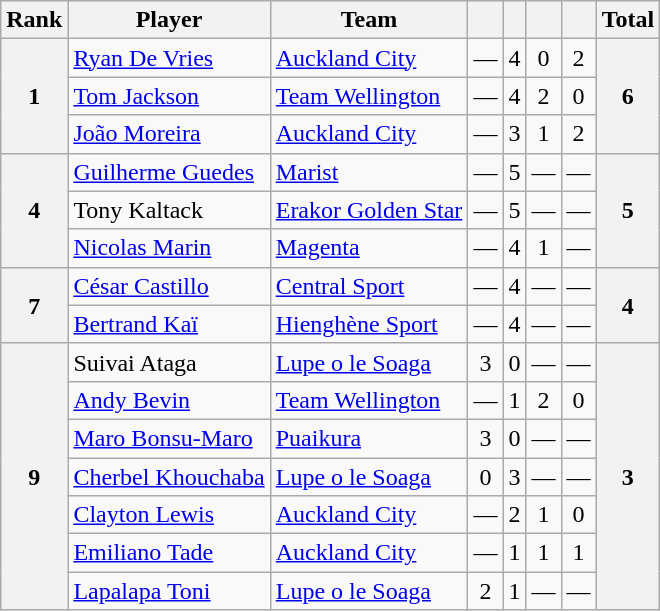<table class="wikitable" style="text-align:center">
<tr>
<th>Rank</th>
<th>Player</th>
<th>Team</th>
<th>  </th>
<th></th>
<th></th>
<th>  </th>
<th>Total</th>
</tr>
<tr>
<th rowspan=3>1</th>
<td align=left> <a href='#'>Ryan De Vries</a></td>
<td align=left> <a href='#'>Auckland City</a></td>
<td>—</td>
<td>4</td>
<td>0</td>
<td>2</td>
<th rowspan=3>6</th>
</tr>
<tr>
<td align=left> <a href='#'>Tom Jackson</a></td>
<td align=left> <a href='#'>Team Wellington</a></td>
<td>—</td>
<td>4</td>
<td>2</td>
<td>0</td>
</tr>
<tr>
<td align=left> <a href='#'>João Moreira</a></td>
<td align=left> <a href='#'>Auckland City</a></td>
<td>—</td>
<td>3</td>
<td>1</td>
<td>2</td>
</tr>
<tr>
<th rowspan=3>4</th>
<td align=left> <a href='#'>Guilherme Guedes</a></td>
<td align=left> <a href='#'>Marist</a></td>
<td>—</td>
<td>5</td>
<td>—</td>
<td>—</td>
<th rowspan=3>5</th>
</tr>
<tr>
<td align=left> Tony Kaltack</td>
<td align=left> <a href='#'>Erakor Golden Star</a></td>
<td>—</td>
<td>5</td>
<td>—</td>
<td>—</td>
</tr>
<tr>
<td align=left> <a href='#'>Nicolas Marin</a></td>
<td align=left> <a href='#'>Magenta</a></td>
<td>—</td>
<td>4</td>
<td>1</td>
<td>—</td>
</tr>
<tr>
<th rowspan=2>7</th>
<td align=left> <a href='#'>César Castillo</a></td>
<td align=left> <a href='#'>Central Sport</a></td>
<td>—</td>
<td>4</td>
<td>—</td>
<td>—</td>
<th rowspan=2>4</th>
</tr>
<tr>
<td align=left> <a href='#'>Bertrand Kaï</a></td>
<td align=left> <a href='#'>Hienghène Sport</a></td>
<td>—</td>
<td>4</td>
<td>—</td>
<td>—</td>
</tr>
<tr>
<th rowspan=7>9</th>
<td align=left> Suivai Ataga</td>
<td align=left> <a href='#'>Lupe o le Soaga</a></td>
<td>3</td>
<td>0</td>
<td>—</td>
<td>—</td>
<th rowspan=7>3</th>
</tr>
<tr>
<td align=left> <a href='#'>Andy Bevin</a></td>
<td align=left> <a href='#'>Team Wellington</a></td>
<td>—</td>
<td>1</td>
<td>2</td>
<td>0</td>
</tr>
<tr>
<td align=left> <a href='#'>Maro Bonsu-Maro</a></td>
<td align=left> <a href='#'>Puaikura</a></td>
<td>3</td>
<td>0</td>
<td>—</td>
<td>—</td>
</tr>
<tr>
<td align=left> <a href='#'>Cherbel Khouchaba</a></td>
<td align=left> <a href='#'>Lupe o le Soaga</a></td>
<td>0</td>
<td>3</td>
<td>—</td>
<td>—</td>
</tr>
<tr>
<td align=left> <a href='#'>Clayton Lewis</a></td>
<td align=left> <a href='#'>Auckland City</a></td>
<td>—</td>
<td>2</td>
<td>1</td>
<td>0</td>
</tr>
<tr>
<td align=left> <a href='#'>Emiliano Tade</a></td>
<td align=left> <a href='#'>Auckland City</a></td>
<td>—</td>
<td>1</td>
<td>1</td>
<td>1</td>
</tr>
<tr>
<td align=left> <a href='#'>Lapalapa Toni</a></td>
<td align=left> <a href='#'>Lupe o le Soaga</a></td>
<td>2</td>
<td>1</td>
<td>—</td>
<td>—</td>
</tr>
</table>
